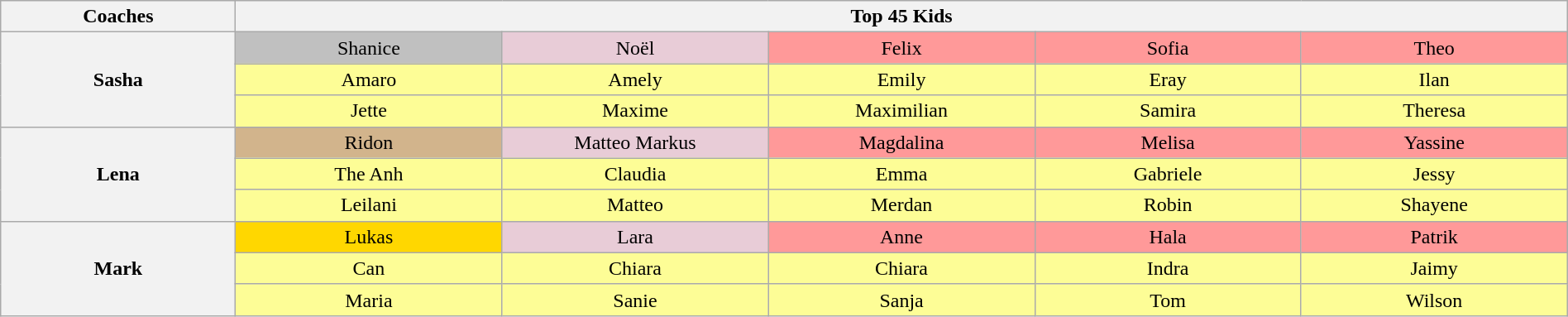<table class="wikitable" style="text-align:center; width:100%">
<tr>
<th width="15%" scope="col">Coaches</th>
<th width="85%" colspan="5" scope="col">Top 45 Kids</th>
</tr>
<tr>
<th rowspan="3">Sasha</th>
<td style="background:silver; width:17%">Shanice</td>
<td style="background:#E8CCD7; width:17%">Noël</td>
<td style="background:#FF9999; width:17%">Felix</td>
<td style="background:#FF9999; width:17%">Sofia</td>
<td style="background:#FF9999; width:17%">Theo</td>
</tr>
<tr>
<td style="background:#FDFD96">Amaro</td>
<td style="background:#FDFD96">Amely</td>
<td style="background:#FDFD96">Emily</td>
<td style="background:#FDFD96">Eray</td>
<td style="background:#FDFD96">Ilan</td>
</tr>
<tr>
<td style="background:#FDFD96">Jette</td>
<td style="background:#FDFD96">Maxime</td>
<td style="background:#FDFD96">Maximilian</td>
<td style="background:#FDFD96">Samira</td>
<td style="background:#FDFD96">Theresa</td>
</tr>
<tr>
<th rowspan="3">Lena</th>
<td style="background:tan">Ridon</td>
<td style="background:#E8CCD7">Matteo Markus</td>
<td style="background:#FF9999">Magdalina</td>
<td style="background:#FF9999">Melisa</td>
<td style="background:#FF9999">Yassine</td>
</tr>
<tr>
<td style="background:#FDFD96">The Anh</td>
<td style="background:#FDFD96">Claudia</td>
<td style="background:#FDFD96">Emma</td>
<td style="background:#FDFD96">Gabriele</td>
<td style="background:#FDFD96">Jessy</td>
</tr>
<tr>
<td style="background:#FDFD96">Leilani</td>
<td style="background:#FDFD96">Matteo</td>
<td style="background:#FDFD96">Merdan</td>
<td style="background:#FDFD96">Robin</td>
<td style="background:#FDFD96">Shayene</td>
</tr>
<tr>
<th rowspan="3">Mark</th>
<td style="background:gold">Lukas</td>
<td style="background:#E8CCD7">Lara</td>
<td style="background:#FF9999">Anne</td>
<td style="background:#FF9999">Hala</td>
<td style="background:#FF9999">Patrik</td>
</tr>
<tr>
<td style="background:#FDFD96">Can</td>
<td style="background:#FDFD96">Chiara</td>
<td style="background:#FDFD96">Chiara</td>
<td style="background:#FDFD96">Indra</td>
<td style="background:#FDFD96">Jaimy</td>
</tr>
<tr>
<td style="background:#FDFD96">Maria</td>
<td style="background:#FDFD96">Sanie</td>
<td style="background:#FDFD96">Sanja</td>
<td style="background:#FDFD96">Tom</td>
<td style="background:#FDFD96">Wilson</td>
</tr>
</table>
